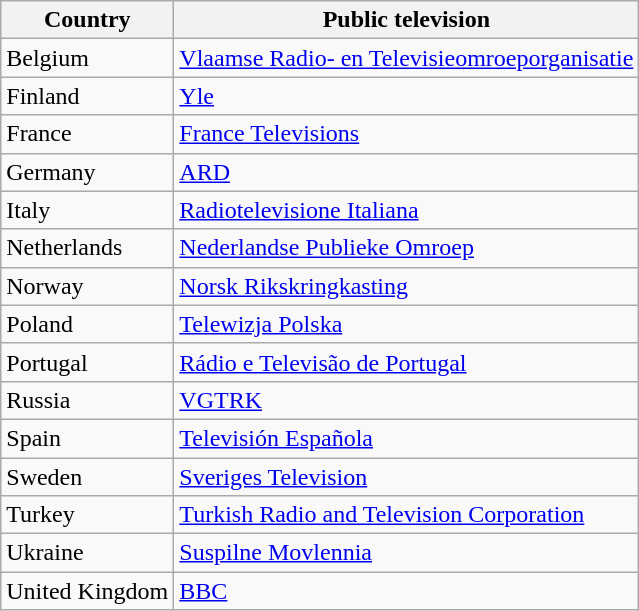<table class="wikitable">
<tr>
<th>Country</th>
<th>Public television</th>
</tr>
<tr>
<td>Belgium</td>
<td><a href='#'>Vlaamse Radio- en Televisieomroeporganisatie</a></td>
</tr>
<tr>
<td>Finland</td>
<td><a href='#'>Yle</a></td>
</tr>
<tr>
<td>France</td>
<td><a href='#'>France Televisions</a></td>
</tr>
<tr>
<td>Germany</td>
<td><a href='#'>ARD</a></td>
</tr>
<tr>
<td>Italy</td>
<td><a href='#'>Radiotelevisione Italiana</a></td>
</tr>
<tr>
<td>Netherlands</td>
<td><a href='#'>Nederlandse Publieke Omroep</a></td>
</tr>
<tr>
<td>Norway</td>
<td><a href='#'>Norsk Rikskringkasting</a></td>
</tr>
<tr>
<td>Poland</td>
<td><a href='#'>Telewizja Polska</a></td>
</tr>
<tr>
<td>Portugal</td>
<td><a href='#'>Rádio e Televisão de Portugal</a></td>
</tr>
<tr>
<td>Russia</td>
<td><a href='#'>VGTRK</a></td>
</tr>
<tr>
<td>Spain</td>
<td><a href='#'>Televisión Española</a></td>
</tr>
<tr>
<td>Sweden</td>
<td><a href='#'>Sveriges Television</a></td>
</tr>
<tr>
<td>Turkey</td>
<td><a href='#'>Turkish Radio and Television Corporation</a></td>
</tr>
<tr>
<td>Ukraine</td>
<td><a href='#'>Suspilne Movlennia</a></td>
</tr>
<tr>
<td>United Kingdom</td>
<td><a href='#'>BBC</a></td>
</tr>
</table>
